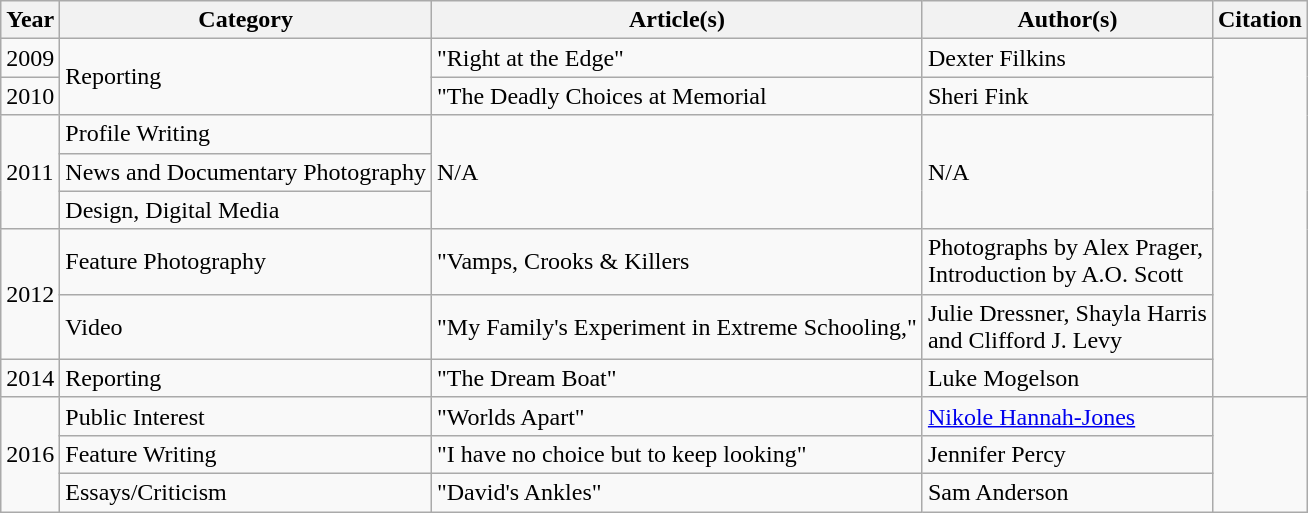<table class="wikitable">
<tr>
<th>Year</th>
<th>Category</th>
<th>Article(s)</th>
<th>Author(s)</th>
<th>Citation</th>
</tr>
<tr>
<td>2009</td>
<td rowspan="2">Reporting</td>
<td>"Right at the Edge"</td>
<td>Dexter Filkins</td>
<td rowspan="8"></td>
</tr>
<tr>
<td>2010</td>
<td>"The Deadly Choices at Memorial</td>
<td>Sheri Fink</td>
</tr>
<tr>
<td rowspan="3">2011</td>
<td>Profile Writing</td>
<td rowspan="3">N/A</td>
<td rowspan="3">N/A</td>
</tr>
<tr>
<td>News and Documentary Photography</td>
</tr>
<tr>
<td>Design, Digital Media</td>
</tr>
<tr>
<td rowspan="2">2012</td>
<td>Feature Photography</td>
<td>"Vamps, Crooks & Killers</td>
<td>Photographs by Alex Prager,<br>Introduction by A.O. Scott</td>
</tr>
<tr>
<td>Video</td>
<td>"My Family's Experiment in Extreme Schooling,"</td>
<td>Julie Dressner, Shayla Harris<br>and Clifford J. Levy</td>
</tr>
<tr>
<td>2014</td>
<td>Reporting</td>
<td>"The Dream Boat"</td>
<td>Luke Mogelson</td>
</tr>
<tr>
<td rowspan="3">2016</td>
<td>Public Interest</td>
<td>"Worlds Apart"</td>
<td><a href='#'>Nikole Hannah-Jones</a></td>
<td rowspan="3"></td>
</tr>
<tr>
<td>Feature Writing</td>
<td>"I have no choice but to keep looking"</td>
<td>Jennifer Percy</td>
</tr>
<tr>
<td>Essays/Criticism</td>
<td>"David's Ankles"</td>
<td>Sam Anderson</td>
</tr>
</table>
